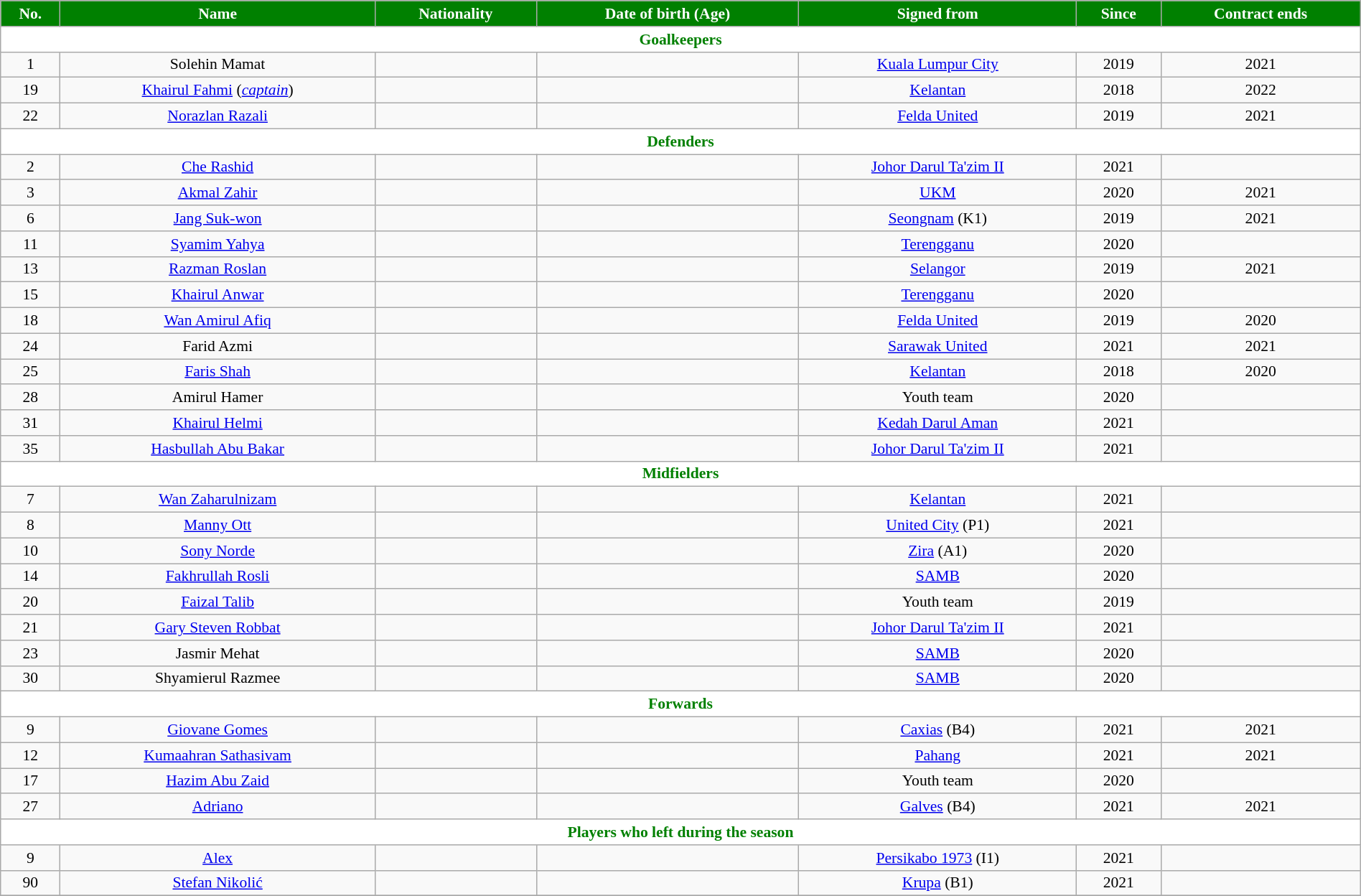<table class="wikitable"  style="text-align:center; font-size:90%; width:100%;">
<tr>
<th style="background:green; color:white; text-align:center;">No.</th>
<th style="background:green; color:white; text-align:center;">Name</th>
<th style="background:green; color:white; text-align:center;">Nationality</th>
<th style="background:green; color:white; text-align:center;">Date of birth (Age)</th>
<th style="background:green; color:white; text-align:center;">Signed from</th>
<th style="background:green; color:white; text-align:center;">Since</th>
<th style="background:green; color:white; text-align:center;">Contract ends</th>
</tr>
<tr>
<th colspan="8" style="background:white; color:green; text-align:center">Goalkeepers</th>
</tr>
<tr>
<td>1</td>
<td>Solehin Mamat</td>
<td></td>
<td></td>
<td> <a href='#'>Kuala Lumpur City</a></td>
<td>2019</td>
<td>2021</td>
</tr>
<tr>
<td>19</td>
<td><a href='#'>Khairul Fahmi</a> (<em><a href='#'>captain</a></em>)</td>
<td></td>
<td></td>
<td> <a href='#'>Kelantan</a></td>
<td>2018</td>
<td>2022</td>
</tr>
<tr>
<td>22</td>
<td><a href='#'>Norazlan Razali</a></td>
<td></td>
<td></td>
<td> <a href='#'>Felda United</a></td>
<td>2019</td>
<td>2021</td>
</tr>
<tr>
<th colspan="8" style="background:white; color:green; text-align:center">Defenders</th>
</tr>
<tr>
<td>2</td>
<td><a href='#'>Che Rashid</a></td>
<td></td>
<td></td>
<td> <a href='#'>Johor Darul Ta'zim II</a></td>
<td>2021</td>
<td></td>
</tr>
<tr>
<td>3</td>
<td><a href='#'>Akmal Zahir</a></td>
<td></td>
<td></td>
<td> <a href='#'>UKM</a></td>
<td>2020</td>
<td>2021</td>
</tr>
<tr>
<td>6</td>
<td><a href='#'>Jang Suk-won</a></td>
<td></td>
<td></td>
<td> <a href='#'>Seongnam</a> (K1)</td>
<td>2019</td>
<td>2021</td>
</tr>
<tr>
<td>11</td>
<td><a href='#'>Syamim Yahya</a></td>
<td></td>
<td></td>
<td> <a href='#'>Terengganu</a></td>
<td>2020</td>
<td></td>
</tr>
<tr>
<td>13</td>
<td><a href='#'>Razman Roslan</a></td>
<td></td>
<td></td>
<td> <a href='#'>Selangor</a></td>
<td>2019</td>
<td>2021</td>
</tr>
<tr>
<td>15</td>
<td><a href='#'>Khairul Anwar</a></td>
<td></td>
<td></td>
<td> <a href='#'>Terengganu</a></td>
<td>2020</td>
<td></td>
</tr>
<tr>
<td>18</td>
<td><a href='#'>Wan Amirul Afiq</a></td>
<td></td>
<td></td>
<td> <a href='#'>Felda United</a></td>
<td>2019</td>
<td>2020</td>
</tr>
<tr>
<td>24</td>
<td>Farid Azmi</td>
<td></td>
<td></td>
<td> <a href='#'>Sarawak United</a></td>
<td>2021</td>
<td>2021</td>
</tr>
<tr>
<td>25</td>
<td><a href='#'>Faris Shah</a></td>
<td></td>
<td></td>
<td> <a href='#'>Kelantan</a></td>
<td>2018</td>
<td>2020</td>
</tr>
<tr>
<td>28</td>
<td>Amirul Hamer</td>
<td></td>
<td></td>
<td>Youth team</td>
<td>2020</td>
<td></td>
</tr>
<tr>
<td>31</td>
<td><a href='#'>Khairul Helmi</a></td>
<td></td>
<td></td>
<td> <a href='#'>Kedah Darul Aman</a></td>
<td>2021</td>
<td></td>
</tr>
<tr>
<td>35</td>
<td><a href='#'>Hasbullah Abu Bakar</a></td>
<td></td>
<td></td>
<td> <a href='#'>Johor Darul Ta'zim II</a></td>
<td>2021</td>
<td></td>
</tr>
<tr>
<th colspan="8" style="background:white; color:green; text-align:center">Midfielders</th>
</tr>
<tr>
<td>7</td>
<td><a href='#'>Wan Zaharulnizam</a></td>
<td></td>
<td></td>
<td> <a href='#'>Kelantan</a></td>
<td>2021</td>
<td></td>
</tr>
<tr>
<td>8</td>
<td><a href='#'>Manny Ott</a></td>
<td></td>
<td></td>
<td> <a href='#'>United City</a> (P1)</td>
<td>2021</td>
<td></td>
</tr>
<tr>
<td>10</td>
<td><a href='#'>Sony Norde</a></td>
<td></td>
<td></td>
<td> <a href='#'>Zira</a> (A1)</td>
<td>2020</td>
<td></td>
</tr>
<tr>
<td>14</td>
<td><a href='#'>Fakhrullah Rosli</a></td>
<td></td>
<td></td>
<td> <a href='#'>SAMB</a></td>
<td>2020</td>
<td></td>
</tr>
<tr>
<td>20</td>
<td><a href='#'>Faizal Talib</a></td>
<td></td>
<td></td>
<td>Youth team</td>
<td>2019</td>
<td></td>
</tr>
<tr>
<td>21</td>
<td><a href='#'>Gary Steven Robbat</a></td>
<td></td>
<td></td>
<td> <a href='#'>Johor Darul Ta'zim II</a></td>
<td>2021</td>
<td></td>
</tr>
<tr>
<td>23</td>
<td>Jasmir Mehat</td>
<td></td>
<td></td>
<td> <a href='#'>SAMB</a></td>
<td>2020</td>
<td></td>
</tr>
<tr>
<td>30</td>
<td>Shyamierul Razmee</td>
<td></td>
<td></td>
<td> <a href='#'>SAMB</a></td>
<td>2020</td>
<td></td>
</tr>
<tr>
<th colspan="8" style="background:white; color:green; text-align:center">Forwards</th>
</tr>
<tr>
<td>9</td>
<td><a href='#'>Giovane Gomes</a></td>
<td></td>
<td></td>
<td> <a href='#'>Caxias</a> (B4)</td>
<td>2021</td>
<td>2021</td>
</tr>
<tr>
<td>12</td>
<td><a href='#'>Kumaahran Sathasivam</a></td>
<td></td>
<td></td>
<td> <a href='#'>Pahang</a></td>
<td>2021</td>
<td>2021</td>
</tr>
<tr>
<td>17</td>
<td><a href='#'>Hazim Abu Zaid</a></td>
<td></td>
<td></td>
<td>Youth team</td>
<td>2020</td>
<td></td>
</tr>
<tr>
<td>27</td>
<td><a href='#'>Adriano</a></td>
<td></td>
<td></td>
<td> <a href='#'>Galves</a> (B4)</td>
<td>2021</td>
<td>2021</td>
</tr>
<tr>
<th colspan="8" style="background:white; color:green; text-align:center">Players who left during the season</th>
</tr>
<tr>
<td>9</td>
<td><a href='#'>Alex</a></td>
<td></td>
<td></td>
<td> <a href='#'>Persikabo 1973</a> (I1)</td>
<td>2021</td>
<td></td>
</tr>
<tr>
<td>90</td>
<td><a href='#'>Stefan Nikolić</a></td>
<td></td>
<td></td>
<td> <a href='#'>Krupa</a> (B1)</td>
<td>2021</td>
<td></td>
</tr>
<tr>
</tr>
</table>
